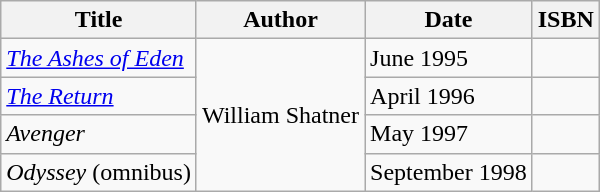<table class="wikitable">
<tr>
<th>Title</th>
<th>Author</th>
<th>Date</th>
<th>ISBN</th>
</tr>
<tr>
<td><em><a href='#'>The Ashes of Eden</a></em></td>
<td rowspan="4">William Shatner</td>
<td>June 1995</td>
<td></td>
</tr>
<tr>
<td><em><a href='#'>The Return</a></em></td>
<td>April 1996</td>
<td></td>
</tr>
<tr>
<td><em>Avenger</em></td>
<td>May 1997</td>
<td></td>
</tr>
<tr>
<td><em>Odyssey</em> (omnibus)</td>
<td>September 1998</td>
<td></td>
</tr>
</table>
